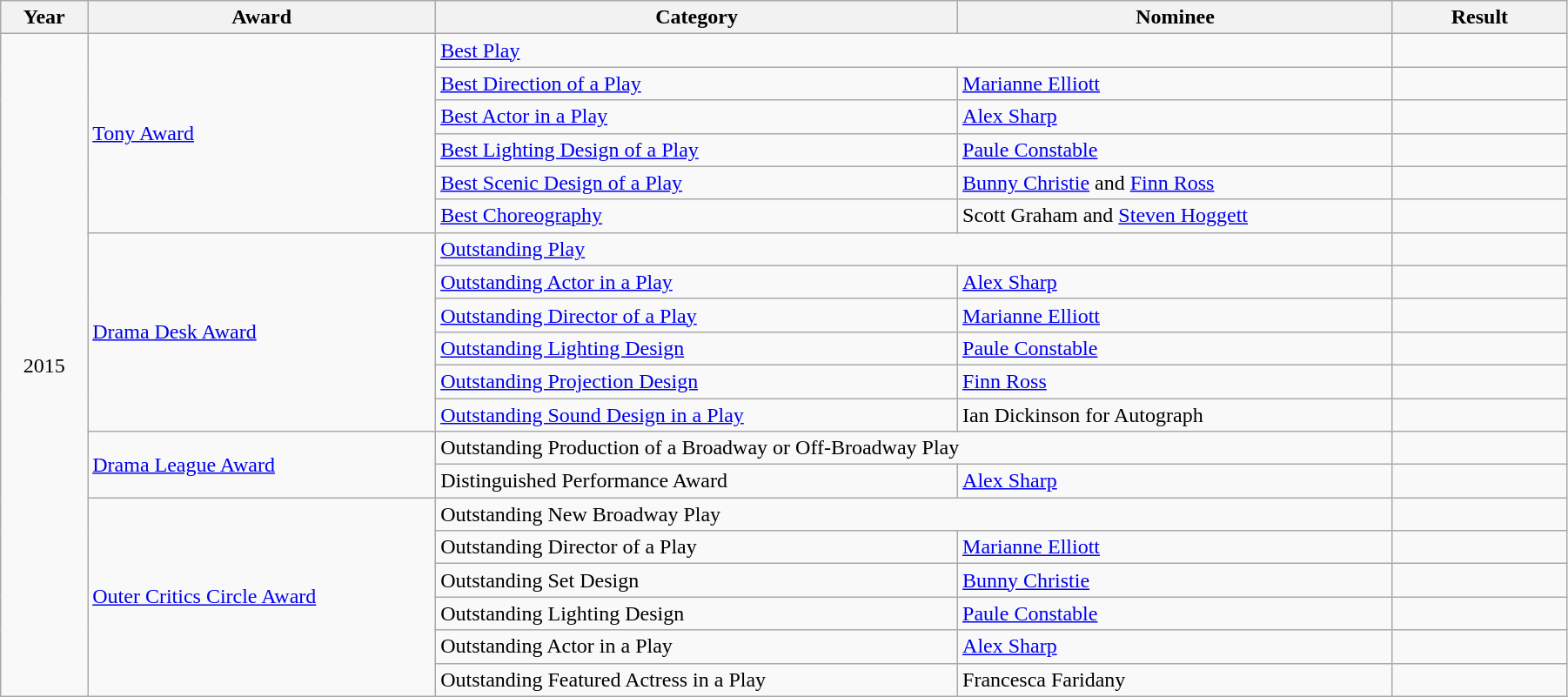<table class="wikitable" width="95%">
<tr>
<th width="5%">Year</th>
<th width="20%">Award</th>
<th width="30%">Category</th>
<th width="25%">Nominee</th>
<th width="10%">Result</th>
</tr>
<tr>
<td rowspan="20" align="center">2015</td>
<td rowspan="6"><a href='#'>Tony Award</a></td>
<td colspan="2"><a href='#'>Best Play</a></td>
<td></td>
</tr>
<tr>
<td><a href='#'>Best Direction of a Play</a></td>
<td><a href='#'>Marianne Elliott</a></td>
<td></td>
</tr>
<tr>
<td><a href='#'>Best Actor in a Play</a></td>
<td><a href='#'>Alex Sharp</a></td>
<td></td>
</tr>
<tr>
<td><a href='#'>Best Lighting Design of a Play</a></td>
<td><a href='#'>Paule Constable</a></td>
<td></td>
</tr>
<tr>
<td><a href='#'>Best Scenic Design of a Play</a></td>
<td><a href='#'>Bunny Christie</a> and <a href='#'>Finn Ross</a></td>
<td></td>
</tr>
<tr>
<td><a href='#'>Best Choreography</a></td>
<td>Scott Graham and <a href='#'>Steven Hoggett</a></td>
<td></td>
</tr>
<tr>
<td rowspan=6><a href='#'>Drama Desk Award</a></td>
<td colspan=2><a href='#'>Outstanding Play</a></td>
<td></td>
</tr>
<tr>
<td><a href='#'>Outstanding Actor in a Play</a></td>
<td><a href='#'>Alex Sharp</a></td>
<td></td>
</tr>
<tr>
<td><a href='#'>Outstanding Director of a Play</a></td>
<td><a href='#'>Marianne Elliott</a></td>
<td></td>
</tr>
<tr>
<td><a href='#'>Outstanding Lighting Design</a></td>
<td><a href='#'>Paule Constable</a></td>
<td></td>
</tr>
<tr>
<td><a href='#'>Outstanding Projection Design</a></td>
<td><a href='#'>Finn Ross</a></td>
<td></td>
</tr>
<tr>
<td><a href='#'>Outstanding Sound Design in a Play</a></td>
<td>Ian Dickinson for Autograph</td>
<td></td>
</tr>
<tr>
<td rowspan="2"><a href='#'>Drama League Award</a></td>
<td colspan="2">Outstanding Production of a Broadway or Off-Broadway Play</td>
<td></td>
</tr>
<tr>
<td>Distinguished Performance Award</td>
<td><a href='#'>Alex Sharp</a></td>
<td></td>
</tr>
<tr>
<td rowspan="6"><a href='#'>Outer Critics Circle Award</a></td>
<td colspan="2">Outstanding New Broadway Play</td>
<td></td>
</tr>
<tr>
<td>Outstanding Director of a Play</td>
<td><a href='#'>Marianne Elliott</a></td>
<td></td>
</tr>
<tr>
<td>Outstanding Set Design</td>
<td><a href='#'>Bunny Christie</a></td>
<td></td>
</tr>
<tr>
<td>Outstanding Lighting Design</td>
<td><a href='#'>Paule Constable</a></td>
<td></td>
</tr>
<tr>
<td>Outstanding Actor in a Play</td>
<td><a href='#'>Alex Sharp</a></td>
<td></td>
</tr>
<tr>
<td>Outstanding Featured Actress in a Play</td>
<td>Francesca Faridany</td>
<td></td>
</tr>
</table>
